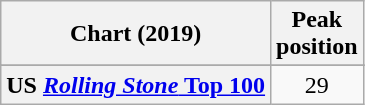<table class="wikitable sortable plainrowheaders">
<tr>
<th>Chart (2019)</th>
<th>Peak<br>position</th>
</tr>
<tr>
</tr>
<tr>
</tr>
<tr>
</tr>
<tr>
</tr>
<tr>
</tr>
<tr>
<th scope="row">US <a href='#'><em>Rolling Stone</em> Top 100</a></th>
<td align=center>29</td>
</tr>
</table>
